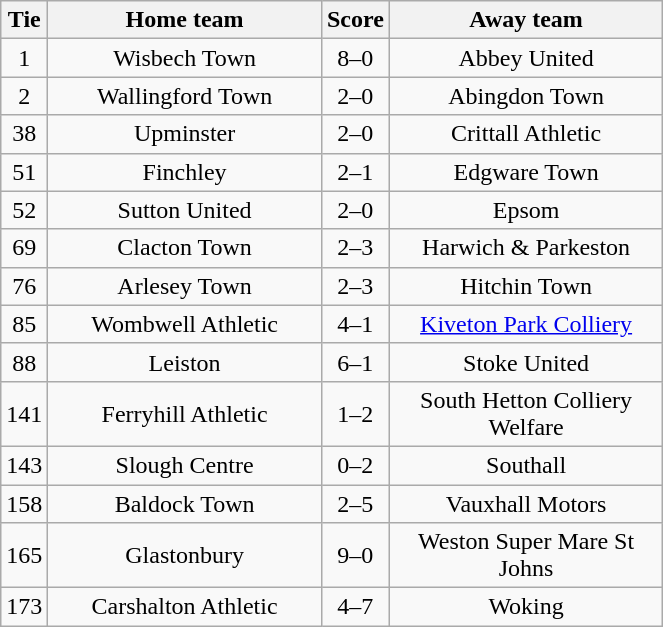<table class="wikitable" style="text-align:center;">
<tr>
<th width=20>Tie</th>
<th width=175>Home team</th>
<th width=20>Score</th>
<th width=175>Away team</th>
</tr>
<tr>
<td>1</td>
<td>Wisbech Town</td>
<td>8–0</td>
<td>Abbey United</td>
</tr>
<tr>
<td>2</td>
<td>Wallingford Town</td>
<td>2–0</td>
<td>Abingdon Town</td>
</tr>
<tr>
<td>38</td>
<td>Upminster</td>
<td>2–0</td>
<td>Crittall Athletic</td>
</tr>
<tr>
<td>51</td>
<td>Finchley</td>
<td>2–1</td>
<td>Edgware Town</td>
</tr>
<tr>
<td>52</td>
<td>Sutton United</td>
<td>2–0</td>
<td>Epsom</td>
</tr>
<tr>
<td>69</td>
<td>Clacton Town</td>
<td>2–3</td>
<td>Harwich & Parkeston</td>
</tr>
<tr>
<td>76</td>
<td>Arlesey Town</td>
<td>2–3</td>
<td>Hitchin Town</td>
</tr>
<tr>
<td>85</td>
<td>Wombwell Athletic</td>
<td>4–1</td>
<td><a href='#'>Kiveton Park Colliery</a></td>
</tr>
<tr>
<td>88</td>
<td>Leiston</td>
<td>6–1</td>
<td>Stoke United</td>
</tr>
<tr>
<td>141</td>
<td>Ferryhill Athletic</td>
<td>1–2</td>
<td>South Hetton Colliery Welfare</td>
</tr>
<tr>
<td>143</td>
<td>Slough Centre</td>
<td>0–2</td>
<td>Southall</td>
</tr>
<tr>
<td>158</td>
<td>Baldock Town</td>
<td>2–5</td>
<td>Vauxhall Motors</td>
</tr>
<tr>
<td>165</td>
<td>Glastonbury</td>
<td>9–0</td>
<td>Weston Super Mare St Johns</td>
</tr>
<tr>
<td>173</td>
<td>Carshalton Athletic</td>
<td>4–7</td>
<td>Woking</td>
</tr>
</table>
